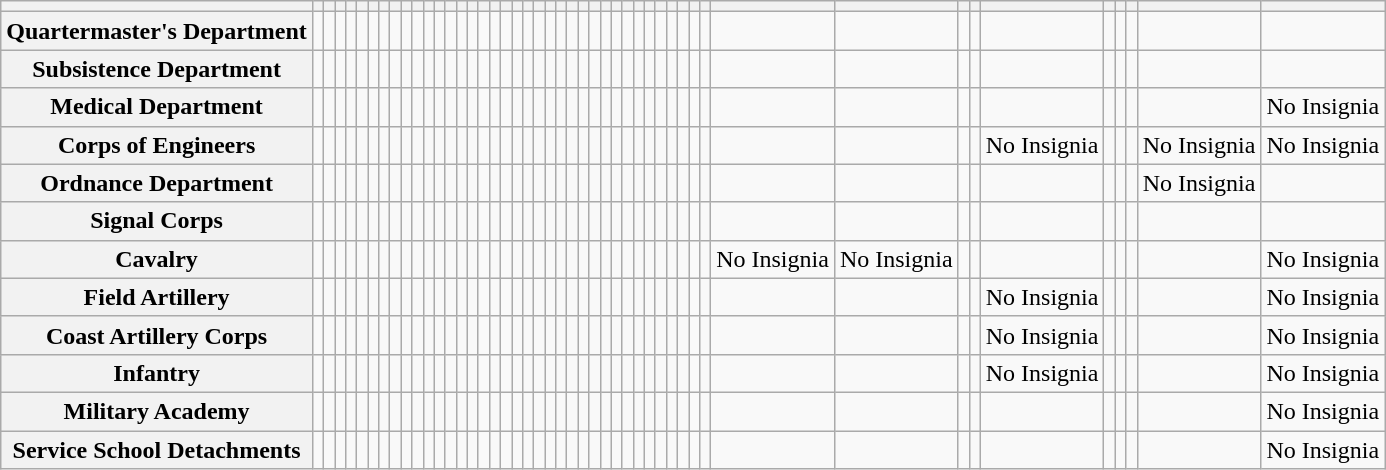<table Class="wikitable">
<tr>
<th></th>
<th><small></small></th>
<th><small></small></th>
<th><small></small></th>
<th><small></small></th>
<th><small></small></th>
<th><small></small></th>
<th><small></small></th>
<th><small></small></th>
<th><small></small></th>
<th><small></small></th>
<th><small></small></th>
<th><small></small></th>
<th><small></small></th>
<th><small></small></th>
<th><small></small></th>
<th><small></small></th>
<th><small></small></th>
<th><small></small></th>
<th><small></small></th>
<th><small></small></th>
<th><small></small></th>
<th><small></small></th>
<th><small></small></th>
<th><small></small></th>
<th><small></small></th>
<th><small></small></th>
<th><small></small></th>
<th><small></small></th>
<th><small></small></th>
<th><small></small></th>
<th><small></small></th>
<th><small></small></th>
<th><small></small></th>
<th><small></small></th>
<th><small></small></th>
<th><small></small></th>
<th><small></small></th>
<th><small></small></th>
<th><small></small></th>
<th><small></small></th>
<th><small></small></th>
<th><small></small></th>
<th><small></small></th>
<th><small></small></th>
<th><small></small></th>
<th><small></small></th>
</tr>
<tr>
<th>Quartermaster's Department</th>
<td></td>
<td></td>
<td></td>
<td></td>
<td></td>
<td></td>
<td></td>
<td></td>
<td></td>
<td></td>
<td></td>
<td></td>
<td></td>
<td></td>
<td></td>
<td></td>
<td></td>
<td></td>
<td></td>
<td></td>
<td></td>
<td></td>
<td></td>
<td></td>
<td></td>
<td></td>
<td></td>
<td></td>
<td></td>
<td></td>
<td></td>
<td></td>
<td></td>
<td></td>
<td></td>
<td></td>
<td></td>
<td></td>
<td></td>
<td></td>
<td></td>
<td></td>
<td></td>
<td></td>
<td></td>
<td></td>
</tr>
<tr>
<th>Subsistence Department</th>
<td></td>
<td></td>
<td></td>
<td></td>
<td></td>
<td></td>
<td></td>
<td></td>
<td></td>
<td></td>
<td></td>
<td></td>
<td></td>
<td></td>
<td></td>
<td></td>
<td></td>
<td></td>
<td></td>
<td></td>
<td></td>
<td></td>
<td></td>
<td></td>
<td></td>
<td></td>
<td></td>
<td></td>
<td></td>
<td></td>
<td></td>
<td></td>
<td></td>
<td></td>
<td></td>
<td></td>
<td></td>
<td></td>
<td></td>
<td></td>
<td></td>
<td></td>
<td></td>
<td></td>
<td></td>
<td></td>
</tr>
<tr>
<th>Medical Department</th>
<td></td>
<td></td>
<td></td>
<td></td>
<td></td>
<td></td>
<td></td>
<td></td>
<td></td>
<td></td>
<td></td>
<td></td>
<td></td>
<td></td>
<td></td>
<td></td>
<td></td>
<td></td>
<td></td>
<td></td>
<td></td>
<td></td>
<td></td>
<td></td>
<td></td>
<td></td>
<td></td>
<td></td>
<td></td>
<td></td>
<td></td>
<td></td>
<td></td>
<td></td>
<td></td>
<td></td>
<td></td>
<td></td>
<td></td>
<td></td>
<td></td>
<td></td>
<td></td>
<td></td>
<td></td>
<td>No Insignia</td>
</tr>
<tr>
<th>Corps of Engineers</th>
<td></td>
<td></td>
<td></td>
<td></td>
<td></td>
<td></td>
<td></td>
<td></td>
<td></td>
<td></td>
<td></td>
<td></td>
<td></td>
<td></td>
<td></td>
<td></td>
<td></td>
<td></td>
<td></td>
<td></td>
<td></td>
<td></td>
<td></td>
<td></td>
<td></td>
<td></td>
<td></td>
<td></td>
<td></td>
<td></td>
<td></td>
<td></td>
<td></td>
<td></td>
<td></td>
<td></td>
<td></td>
<td></td>
<td></td>
<td></td>
<td>No Insignia</td>
<td></td>
<td></td>
<td></td>
<td>No Insignia</td>
<td>No Insignia</td>
</tr>
<tr>
<th>Ordnance Department</th>
<td></td>
<td></td>
<td></td>
<td></td>
<td></td>
<td></td>
<td></td>
<td></td>
<td></td>
<td></td>
<td></td>
<td></td>
<td></td>
<td></td>
<td></td>
<td></td>
<td></td>
<td></td>
<td></td>
<td></td>
<td></td>
<td></td>
<td></td>
<td></td>
<td></td>
<td></td>
<td></td>
<td></td>
<td></td>
<td></td>
<td></td>
<td></td>
<td></td>
<td></td>
<td></td>
<td></td>
<td></td>
<td></td>
<td></td>
<td></td>
<td></td>
<td></td>
<td></td>
<td></td>
<td>No Insignia</td>
<td></td>
</tr>
<tr>
<th>Signal Corps</th>
<td></td>
<td></td>
<td></td>
<td></td>
<td></td>
<td></td>
<td></td>
<td></td>
<td></td>
<td></td>
<td></td>
<td></td>
<td></td>
<td></td>
<td></td>
<td></td>
<td></td>
<td></td>
<td></td>
<td></td>
<td></td>
<td></td>
<td></td>
<td></td>
<td></td>
<td></td>
<td></td>
<td></td>
<td></td>
<td></td>
<td></td>
<td></td>
<td></td>
<td></td>
<td></td>
<td></td>
<td></td>
<td></td>
<td></td>
<td></td>
<td></td>
<td></td>
<td></td>
<td></td>
<td></td>
<td></td>
</tr>
<tr>
<th>Cavalry</th>
<td></td>
<td></td>
<td></td>
<td></td>
<td></td>
<td></td>
<td></td>
<td></td>
<td></td>
<td></td>
<td></td>
<td></td>
<td></td>
<td></td>
<td></td>
<td></td>
<td></td>
<td></td>
<td></td>
<td></td>
<td></td>
<td></td>
<td></td>
<td></td>
<td></td>
<td></td>
<td></td>
<td></td>
<td></td>
<td></td>
<td></td>
<td></td>
<td></td>
<td></td>
<td></td>
<td></td>
<td>No Insignia</td>
<td>No Insignia</td>
<td></td>
<td></td>
<td></td>
<td></td>
<td></td>
<td></td>
<td></td>
<td>No Insignia</td>
</tr>
<tr>
<th>Field Artillery</th>
<td></td>
<td></td>
<td></td>
<td></td>
<td></td>
<td></td>
<td></td>
<td></td>
<td></td>
<td></td>
<td></td>
<td></td>
<td></td>
<td></td>
<td></td>
<td></td>
<td></td>
<td></td>
<td></td>
<td></td>
<td></td>
<td></td>
<td></td>
<td></td>
<td></td>
<td></td>
<td></td>
<td></td>
<td></td>
<td></td>
<td></td>
<td></td>
<td></td>
<td></td>
<td></td>
<td></td>
<td></td>
<td></td>
<td></td>
<td></td>
<td>No Insignia</td>
<td></td>
<td></td>
<td></td>
<td></td>
<td>No Insignia</td>
</tr>
<tr>
<th>Coast Artillery Corps</th>
<td></td>
<td></td>
<td></td>
<td></td>
<td></td>
<td></td>
<td></td>
<td></td>
<td></td>
<td></td>
<td></td>
<td></td>
<td></td>
<td></td>
<td></td>
<td></td>
<td></td>
<td></td>
<td></td>
<td></td>
<td></td>
<td></td>
<td></td>
<td></td>
<td></td>
<td></td>
<td></td>
<td></td>
<td></td>
<td></td>
<td></td>
<td></td>
<td></td>
<td></td>
<td></td>
<td></td>
<td></td>
<td></td>
<td></td>
<td></td>
<td>No Insignia</td>
<td></td>
<td></td>
<td></td>
<td></td>
<td>No Insignia</td>
</tr>
<tr>
<th>Infantry</th>
<td></td>
<td></td>
<td></td>
<td></td>
<td></td>
<td></td>
<td></td>
<td></td>
<td></td>
<td></td>
<td></td>
<td></td>
<td></td>
<td></td>
<td></td>
<td></td>
<td></td>
<td></td>
<td></td>
<td></td>
<td></td>
<td></td>
<td></td>
<td></td>
<td></td>
<td></td>
<td></td>
<td></td>
<td></td>
<td></td>
<td></td>
<td></td>
<td></td>
<td></td>
<td></td>
<td></td>
<td></td>
<td></td>
<td></td>
<td></td>
<td>No Insignia</td>
<td></td>
<td></td>
<td></td>
<td></td>
<td>No Insignia</td>
</tr>
<tr>
<th>Military Academy</th>
<td></td>
<td></td>
<td></td>
<td></td>
<td></td>
<td></td>
<td></td>
<td></td>
<td></td>
<td></td>
<td></td>
<td></td>
<td></td>
<td></td>
<td></td>
<td></td>
<td></td>
<td></td>
<td></td>
<td></td>
<td></td>
<td></td>
<td></td>
<td></td>
<td></td>
<td></td>
<td></td>
<td></td>
<td></td>
<td></td>
<td></td>
<td></td>
<td></td>
<td></td>
<td></td>
<td></td>
<td></td>
<td></td>
<td></td>
<td></td>
<td></td>
<td></td>
<td></td>
<td></td>
<td></td>
<td>No Insignia</td>
</tr>
<tr>
<th>Service School Detachments</th>
<td></td>
<td></td>
<td></td>
<td></td>
<td></td>
<td></td>
<td></td>
<td></td>
<td></td>
<td></td>
<td></td>
<td></td>
<td></td>
<td></td>
<td></td>
<td></td>
<td></td>
<td></td>
<td></td>
<td></td>
<td></td>
<td></td>
<td></td>
<td></td>
<td></td>
<td></td>
<td></td>
<td></td>
<td></td>
<td></td>
<td></td>
<td></td>
<td></td>
<td></td>
<td></td>
<td></td>
<td></td>
<td></td>
<td></td>
<td></td>
<td></td>
<td></td>
<td></td>
<td></td>
<td></td>
<td>No Insignia</td>
</tr>
</table>
